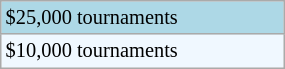<table class="wikitable" style="font-size:85%;" width=15%>
<tr bgcolor="lightblue">
<td>$25,000 tournaments</td>
</tr>
<tr bgcolor="#f0f8ff">
<td>$10,000 tournaments</td>
</tr>
</table>
